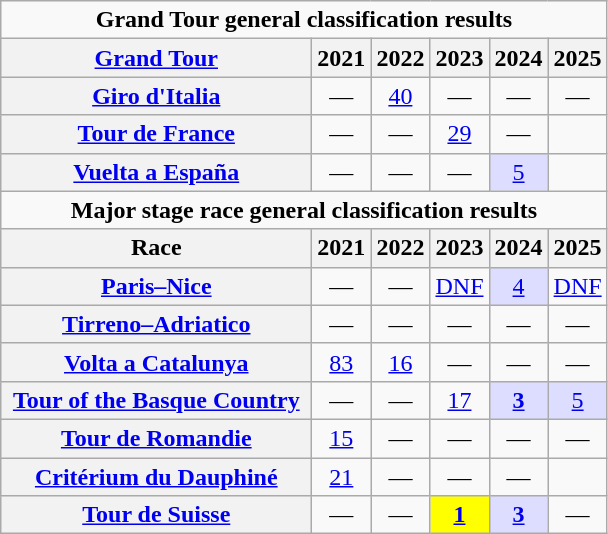<table class="wikitable plainrowheaders">
<tr>
<td colspan="6" align="center"><strong>Grand Tour general classification results</strong></td>
</tr>
<tr>
<th scope="col" width=200><a href='#'>Grand Tour</a></th>
<th scope="col">2021</th>
<th scope="col">2022</th>
<th scope="col">2023</th>
<th scope="col">2024</th>
<th scope="col">2025</th>
</tr>
<tr style="text-align:center;">
<th scope="row"> <a href='#'>Giro d'Italia</a></th>
<td>—</td>
<td><a href='#'>40</a></td>
<td>—</td>
<td>—</td>
<td>—</td>
</tr>
<tr style="text-align:center;">
<th scope="row"> <a href='#'>Tour de France</a></th>
<td>—</td>
<td>—</td>
<td><a href='#'>29</a></td>
<td>—</td>
<td></td>
</tr>
<tr style="text-align:center;">
<th scope="row"> <a href='#'>Vuelta a España</a></th>
<td>—</td>
<td>—</td>
<td>—</td>
<td style="background:#ddf;"><a href='#'>5</a></td>
<td></td>
</tr>
<tr>
<td colspan="6" align="center"><strong>Major stage race general classification results</strong></td>
</tr>
<tr>
<th scope="col">Race</th>
<th scope="col">2021</th>
<th scope="col">2022</th>
<th scope="col">2023</th>
<th scope="col">2024</th>
<th scope="col">2025</th>
</tr>
<tr style="text-align:center;">
<th scope="row"> <a href='#'>Paris–Nice</a></th>
<td>—</td>
<td>—</td>
<td><a href='#'>DNF</a></td>
<td style="background:#ddf;"><a href='#'>4</a></td>
<td><a href='#'>DNF</a></td>
</tr>
<tr style="text-align:center;">
<th scope="row"> <a href='#'>Tirreno–Adriatico</a></th>
<td>—</td>
<td>—</td>
<td>—</td>
<td>—</td>
<td>—</td>
</tr>
<tr style="text-align:center;">
<th scope="row"> <a href='#'>Volta a Catalunya</a></th>
<td><a href='#'>83</a></td>
<td><a href='#'>16</a></td>
<td>—</td>
<td>—</td>
<td>—</td>
</tr>
<tr style="text-align:center;">
<th scope="row"> <a href='#'>Tour of the Basque Country</a></th>
<td>—</td>
<td>—</td>
<td><a href='#'>17</a></td>
<td style="background:#ddf;"><a href='#'><strong>3</strong></a></td>
<td style="background:#ddf;"><a href='#'>5</a></td>
</tr>
<tr style="text-align:center;">
<th scope="row"> <a href='#'>Tour de Romandie</a></th>
<td><a href='#'>15</a></td>
<td>—</td>
<td>—</td>
<td>—</td>
<td>—</td>
</tr>
<tr style="text-align:center;">
<th scope="row"> <a href='#'>Critérium du Dauphiné</a></th>
<td><a href='#'>21</a></td>
<td>—</td>
<td>—</td>
<td>—</td>
<td></td>
</tr>
<tr style="text-align:center;">
<th scope="row"> <a href='#'>Tour de Suisse</a></th>
<td>—</td>
<td>—</td>
<td style="background:yellow;"><a href='#'><strong>1</strong></a></td>
<td style="background:#ddf;"><a href='#'><strong>3</strong></a></td>
<td>—</td>
</tr>
</table>
